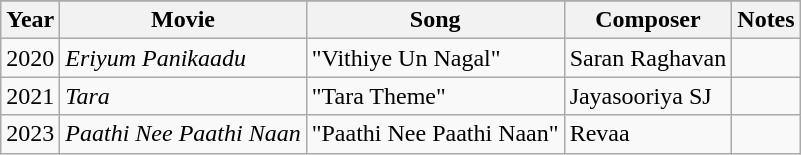<table class="wikitable sortable">
<tr style="background:#cfc; text-align:center;">
</tr>
<tr>
<th>Year</th>
<th>Movie</th>
<th>Song</th>
<th>Composer</th>
<th>Notes</th>
</tr>
<tr>
<td>2020</td>
<td><em>Eriyum Panikaadu</em></td>
<td>"Vithiye Un Nagal"</td>
<td>Saran Raghavan</td>
<td></td>
</tr>
<tr>
<td>2021</td>
<td><em>Tara</em></td>
<td>"Tara Theme"</td>
<td>Jayasooriya SJ</td>
<td></td>
</tr>
<tr>
<td>2023</td>
<td><em>Paathi Nee Paathi Naan</em></td>
<td>"Paathi Nee Paathi Naan"</td>
<td>Revaa</td>
<td></td>
</tr>
</table>
